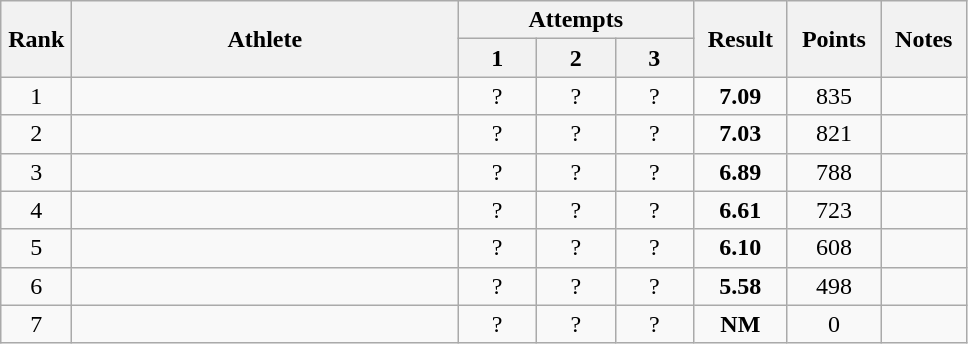<table class="wikitable" style="text-align:center">
<tr>
<th rowspan=2 width=40>Rank</th>
<th rowspan=2 width=250>Athlete</th>
<th colspan=3>Attempts</th>
<th rowspan=2 width=55>Result</th>
<th rowspan=2 width=55>Points</th>
<th rowspan=2 width=50>Notes</th>
</tr>
<tr>
<th width=45>1</th>
<th width=45>2</th>
<th width=45>3</th>
</tr>
<tr>
<td>1</td>
<td align=left></td>
<td>?</td>
<td>?</td>
<td>?</td>
<td><strong>7.09</strong></td>
<td>835</td>
<td></td>
</tr>
<tr>
<td>2</td>
<td align=left></td>
<td>?</td>
<td>?</td>
<td>?</td>
<td><strong>7.03</strong></td>
<td>821</td>
<td></td>
</tr>
<tr>
<td>3</td>
<td align=left></td>
<td>?</td>
<td>?</td>
<td>?</td>
<td><strong>6.89</strong></td>
<td>788</td>
<td></td>
</tr>
<tr>
<td>4</td>
<td align=left></td>
<td>?</td>
<td>?</td>
<td>?</td>
<td><strong>6.61</strong></td>
<td>723</td>
<td></td>
</tr>
<tr>
<td>5</td>
<td align=left></td>
<td>?</td>
<td>?</td>
<td>?</td>
<td><strong>6.10</strong></td>
<td>608</td>
<td></td>
</tr>
<tr>
<td>6</td>
<td align=left></td>
<td>?</td>
<td>?</td>
<td>?</td>
<td><strong>5.58</strong></td>
<td>498</td>
<td></td>
</tr>
<tr>
<td>7</td>
<td align=left></td>
<td>?</td>
<td>?</td>
<td>?</td>
<td><strong>NM</strong></td>
<td>0</td>
<td></td>
</tr>
</table>
